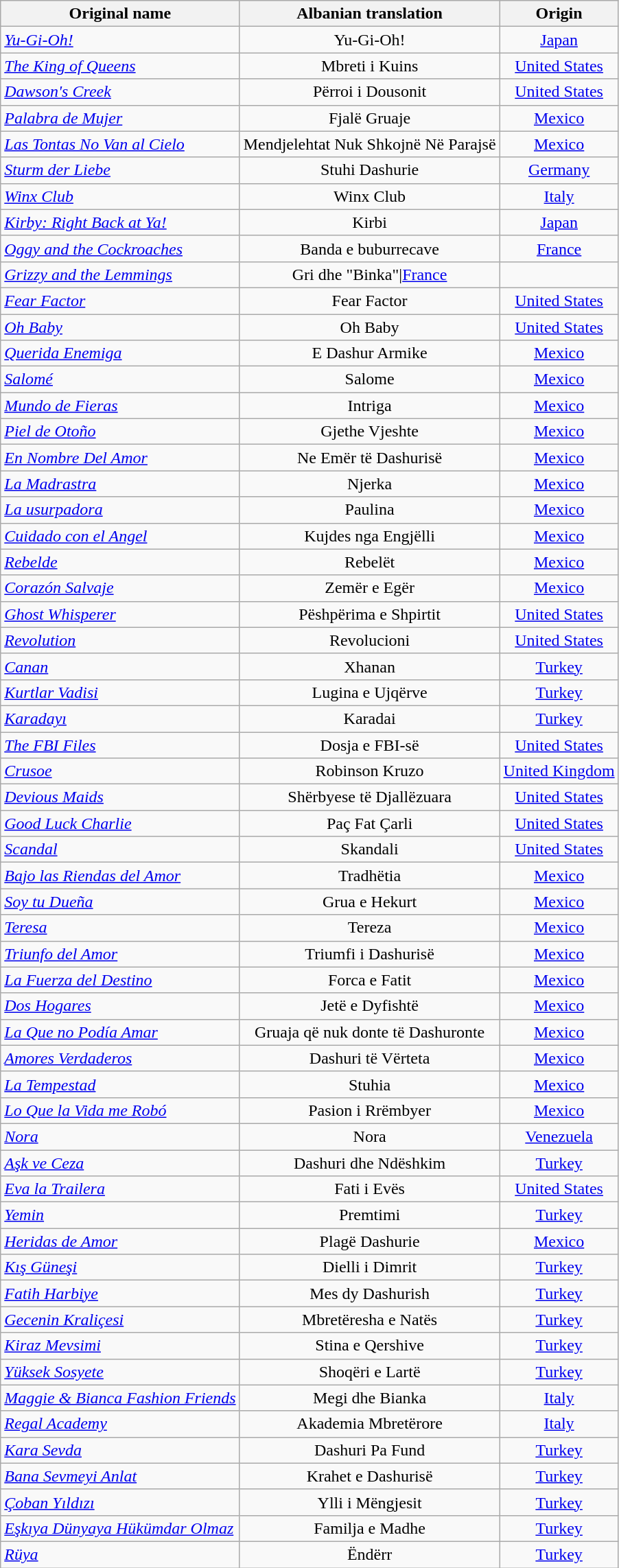<table class="wikitable">
<tr>
<th>Original name</th>
<th>Albanian translation</th>
<th>Origin</th>
</tr>
<tr>
<td><em><a href='#'>Yu-Gi-Oh!</a></em></td>
<td align=center>Yu-Gi-Oh!</td>
<td align=center><a href='#'>Japan</a></td>
</tr>
<tr>
<td><em><a href='#'>The King of Queens</a></em></td>
<td align=center>Mbreti i Kuins</td>
<td align=center><a href='#'>United States</a></td>
</tr>
<tr>
<td><em><a href='#'>Dawson's Creek</a></em></td>
<td align=center>Përroi i Dousonit</td>
<td align=center><a href='#'>United States</a></td>
</tr>
<tr>
<td><em><a href='#'>Palabra de Mujer</a></em></td>
<td align=center>Fjalë Gruaje</td>
<td align=center><a href='#'>Mexico</a></td>
</tr>
<tr>
<td><em><a href='#'>Las Tontas No Van al Cielo</a></em></td>
<td align=center>Mendjelehtat Nuk Shkojnë Në Parajsë</td>
<td align=center><a href='#'>Mexico</a></td>
</tr>
<tr>
<td><em><a href='#'>Sturm der Liebe</a></em></td>
<td align=center>Stuhi Dashurie</td>
<td align=center><a href='#'>Germany</a></td>
</tr>
<tr>
<td><em><a href='#'>Winx Club</a></em></td>
<td align=center>Winx Club</td>
<td align=center><a href='#'>Italy</a></td>
</tr>
<tr>
<td><em><a href='#'>Kirby: Right Back at Ya!</a></em></td>
<td align=center>Kirbi</td>
<td align=center><a href='#'>Japan</a></td>
</tr>
<tr>
<td><em><a href='#'>Oggy and the Cockroaches</a></em></td>
<td align=center>Banda e buburrecave</td>
<td align=center><a href='#'>France</a></td>
</tr>
<tr>
<td><em><a href='#'>Grizzy and the Lemmings</a></em></td>
<td align=center>Gri dhe "Binka"|<a href='#'>France</a></td>
</tr>
<tr>
<td><em><a href='#'>Fear Factor</a></em></td>
<td align=center>Fear Factor</td>
<td align=center><a href='#'>United States</a></td>
</tr>
<tr>
<td><em><a href='#'>Oh Baby</a></em></td>
<td align=center>Oh Baby</td>
<td align=center><a href='#'>United States</a></td>
</tr>
<tr>
<td><em><a href='#'>Querida Enemiga</a></em></td>
<td align=center>E Dashur Armike</td>
<td align=center><a href='#'>Mexico</a></td>
</tr>
<tr>
<td><em><a href='#'>Salomé</a></em></td>
<td align=center>Salome</td>
<td align=center><a href='#'>Mexico</a></td>
</tr>
<tr>
<td><em><a href='#'>Mundo de Fieras</a></em></td>
<td align=center>Intriga</td>
<td align=center><a href='#'>Mexico</a></td>
</tr>
<tr>
<td><em><a href='#'>Piel de Otoño</a></em></td>
<td align=center>Gjethe Vjeshte</td>
<td align=center><a href='#'>Mexico</a></td>
</tr>
<tr>
<td><em><a href='#'>En Nombre Del Amor</a></em></td>
<td align=center>Ne Emër të Dashurisë</td>
<td align=center><a href='#'>Mexico</a></td>
</tr>
<tr>
<td><em><a href='#'>La Madrastra</a></em></td>
<td align=center>Njerka</td>
<td align=center><a href='#'>Mexico</a></td>
</tr>
<tr>
<td><em><a href='#'>La usurpadora</a></em></td>
<td align=center>Paulina</td>
<td align=center><a href='#'>Mexico</a></td>
</tr>
<tr>
<td><em><a href='#'>Cuidado con el Angel</a></em></td>
<td align=center>Kujdes nga Engjëlli</td>
<td align=center><a href='#'>Mexico</a></td>
</tr>
<tr>
<td><em><a href='#'>Rebelde</a></em></td>
<td align=center>Rebelët</td>
<td align=center><a href='#'>Mexico</a></td>
</tr>
<tr>
<td><em><a href='#'>Corazón Salvaje</a></em></td>
<td align=center>Zemër e Egër</td>
<td align=center><a href='#'>Mexico</a></td>
</tr>
<tr>
<td><em><a href='#'>Ghost Whisperer</a></em></td>
<td align=center>Pëshpërima e Shpirtit</td>
<td align=center><a href='#'>United States</a></td>
</tr>
<tr>
<td><em><a href='#'>Revolution</a></em></td>
<td align=center>Revolucioni</td>
<td align=center><a href='#'>United States</a></td>
</tr>
<tr>
<td><em><a href='#'>Canan</a></em></td>
<td align=center>Xhanan</td>
<td align=center><a href='#'>Turkey</a></td>
</tr>
<tr>
<td><em><a href='#'>Kurtlar Vadisi</a></em></td>
<td align=center>Lugina e Ujqërve</td>
<td align=center><a href='#'>Turkey</a></td>
</tr>
<tr>
<td><em><a href='#'>Karadayı</a></em></td>
<td align=center>Karadai</td>
<td align=center><a href='#'>Turkey</a></td>
</tr>
<tr>
<td><em><a href='#'>The FBI Files</a></em></td>
<td align=center>Dosja e FBI-së</td>
<td align=center><a href='#'>United States</a></td>
</tr>
<tr>
<td><em><a href='#'>Crusoe</a></em></td>
<td align=center>Robinson Kruzo</td>
<td align=center><a href='#'>United Kingdom</a></td>
</tr>
<tr>
<td><em><a href='#'>Devious Maids</a></em></td>
<td align=center>Shërbyese të Djallëzuara</td>
<td align=center><a href='#'>United States</a></td>
</tr>
<tr>
<td><em><a href='#'>Good Luck Charlie</a></em></td>
<td align=center>Paç Fat Çarli</td>
<td align=center><a href='#'>United States</a></td>
</tr>
<tr>
<td><em><a href='#'>Scandal</a></em></td>
<td align=center>Skandali</td>
<td align=center><a href='#'>United States</a></td>
</tr>
<tr>
<td><em><a href='#'>Bajo las Riendas del Amor</a></em></td>
<td align=center>Tradhëtia</td>
<td align=center><a href='#'>Mexico</a></td>
</tr>
<tr>
<td><em><a href='#'>Soy tu Dueña</a></em></td>
<td align=center>Grua e Hekurt</td>
<td align=center><a href='#'>Mexico</a></td>
</tr>
<tr>
<td><em><a href='#'>Teresa</a></em></td>
<td align=center>Tereza</td>
<td align=center><a href='#'>Mexico</a></td>
</tr>
<tr>
<td><em><a href='#'>Triunfo del Amor</a></em></td>
<td align=center>Triumfi i Dashurisë</td>
<td align=center><a href='#'>Mexico</a></td>
</tr>
<tr>
<td><em><a href='#'>La Fuerza del Destino</a></em></td>
<td align=center>Forca e Fatit</td>
<td align=center><a href='#'>Mexico</a></td>
</tr>
<tr>
<td><em><a href='#'>Dos Hogares</a></em></td>
<td align=center>Jetë e Dyfishtë</td>
<td align=center><a href='#'>Mexico</a></td>
</tr>
<tr>
<td><em><a href='#'>La Que no Podía Amar</a></em></td>
<td align=center>Gruaja që nuk donte të Dashuronte</td>
<td align=center><a href='#'>Mexico</a></td>
</tr>
<tr>
<td><em><a href='#'>Amores Verdaderos</a></em></td>
<td align=center>Dashuri të Vërteta</td>
<td align=center><a href='#'>Mexico</a></td>
</tr>
<tr>
<td><em><a href='#'>La Tempestad</a></em></td>
<td align=center>Stuhia</td>
<td align=center><a href='#'>Mexico</a></td>
</tr>
<tr>
<td><em><a href='#'>Lo Que la Vida me Robó</a></em></td>
<td align=center>Pasion i Rrëmbyer</td>
<td align=center><a href='#'>Mexico</a></td>
</tr>
<tr>
<td><em><a href='#'>Nora</a></em></td>
<td align=center>Nora</td>
<td align=center><a href='#'>Venezuela</a></td>
</tr>
<tr>
<td><em><a href='#'>Aşk ve Ceza</a></em></td>
<td align=center>Dashuri dhe Ndëshkim</td>
<td align=center><a href='#'>Turkey</a></td>
</tr>
<tr>
<td><em><a href='#'>Eva la Trailera</a></em></td>
<td align=center>Fati i Evës</td>
<td align=center><a href='#'>United States</a></td>
</tr>
<tr>
<td><em><a href='#'>Yemin</a></em></td>
<td align=center>Premtimi</td>
<td align=center><a href='#'>Turkey</a></td>
</tr>
<tr>
<td><em><a href='#'>Heridas de Amor</a></em></td>
<td align=center>Plagë Dashurie</td>
<td align=center><a href='#'>Mexico</a></td>
</tr>
<tr>
<td><em><a href='#'>Kış Güneşi</a></em></td>
<td align=center>Dielli i Dimrit</td>
<td align=center><a href='#'>Turkey</a></td>
</tr>
<tr>
<td><em><a href='#'>Fatih Harbiye</a></em></td>
<td align=center>Mes dy Dashurish</td>
<td align=center><a href='#'>Turkey</a></td>
</tr>
<tr>
<td><em><a href='#'>Gecenin Kraliçesi</a></em></td>
<td align=center>Mbretëresha e Natës</td>
<td align=center><a href='#'>Turkey</a></td>
</tr>
<tr>
<td><em><a href='#'>Kiraz Mevsimi</a></em></td>
<td align=center>Stina e Qershive</td>
<td align=center><a href='#'>Turkey</a></td>
</tr>
<tr>
<td><em><a href='#'>Yüksek Sosyete</a></em></td>
<td align=center>Shoqëri e Lartë</td>
<td align=center><a href='#'>Turkey</a></td>
</tr>
<tr>
<td><em><a href='#'>Maggie & Bianca Fashion Friends</a></em></td>
<td align=center>Megi dhe Bianka</td>
<td align=center><a href='#'>Italy</a></td>
</tr>
<tr>
<td><em><a href='#'>Regal Academy</a></em></td>
<td align=center>Akademia Mbretërore</td>
<td align=center><a href='#'>Italy</a></td>
</tr>
<tr>
<td><em><a href='#'>Kara Sevda</a></em></td>
<td align=center>Dashuri Pa Fund</td>
<td align=center><a href='#'>Turkey</a></td>
</tr>
<tr>
<td><em><a href='#'>Bana Sevmeyi Anlat</a></em></td>
<td align=center>Krahet e Dashurisë</td>
<td align=center><a href='#'>Turkey</a></td>
</tr>
<tr>
<td><em><a href='#'>Çoban Yıldızı</a></em></td>
<td align=center>Ylli i Mëngjesit</td>
<td align=center><a href='#'>Turkey</a></td>
</tr>
<tr>
<td><em><a href='#'>Eşkıya Dünyaya Hükümdar Olmaz</a></em></td>
<td align=center>Familja e Madhe</td>
<td align=center><a href='#'>Turkey</a></td>
</tr>
<tr>
<td><em><a href='#'>Rüya</a></em></td>
<td align=center>Ëndërr</td>
<td align=center><a href='#'>Turkey</a></td>
</tr>
</table>
